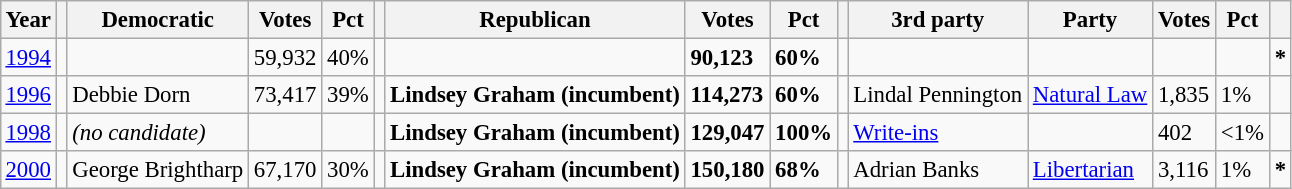<table class="wikitable" style="margin:0.5em ; font-size:95%">
<tr>
<th>Year</th>
<th></th>
<th>Democratic</th>
<th>Votes</th>
<th>Pct</th>
<th></th>
<th>Republican</th>
<th>Votes</th>
<th>Pct</th>
<th></th>
<th>3rd party</th>
<th>Party</th>
<th>Votes</th>
<th>Pct</th>
<th></th>
</tr>
<tr>
<td><a href='#'>1994</a></td>
<td></td>
<td></td>
<td>59,932</td>
<td>40%</td>
<td></td>
<td></td>
<td><strong>90,123</strong></td>
<td><strong>60%</strong></td>
<td></td>
<td></td>
<td></td>
<td></td>
<td></td>
<td><strong>*</strong></td>
</tr>
<tr>
<td><a href='#'>1996</a></td>
<td></td>
<td>Debbie Dorn</td>
<td>73,417</td>
<td>39%</td>
<td></td>
<td><strong>Lindsey Graham</strong> <strong>(incumbent)</strong></td>
<td><strong>114,273</strong></td>
<td><strong>60%</strong></td>
<td></td>
<td>Lindal Pennington</td>
<td><a href='#'>Natural Law</a></td>
<td>1,835</td>
<td>1%</td>
<td></td>
</tr>
<tr>
<td><a href='#'>1998</a></td>
<td></td>
<td><em>(no candidate)</em></td>
<td></td>
<td></td>
<td></td>
<td><strong>Lindsey Graham</strong> <strong>(incumbent)</strong></td>
<td><strong>129,047</strong></td>
<td><strong>100%</strong></td>
<td></td>
<td><a href='#'>Write-ins</a></td>
<td></td>
<td>402</td>
<td><1%</td>
<td></td>
</tr>
<tr>
<td><a href='#'>2000</a></td>
<td></td>
<td>George Brightharp</td>
<td>67,170</td>
<td>30%</td>
<td></td>
<td><strong>Lindsey Graham</strong> <strong>(incumbent)</strong></td>
<td><strong>150,180</strong></td>
<td><strong>68%</strong></td>
<td></td>
<td>Adrian Banks</td>
<td><a href='#'>Libertarian</a></td>
<td>3,116</td>
<td>1%</td>
<td><strong>*</strong></td>
</tr>
</table>
